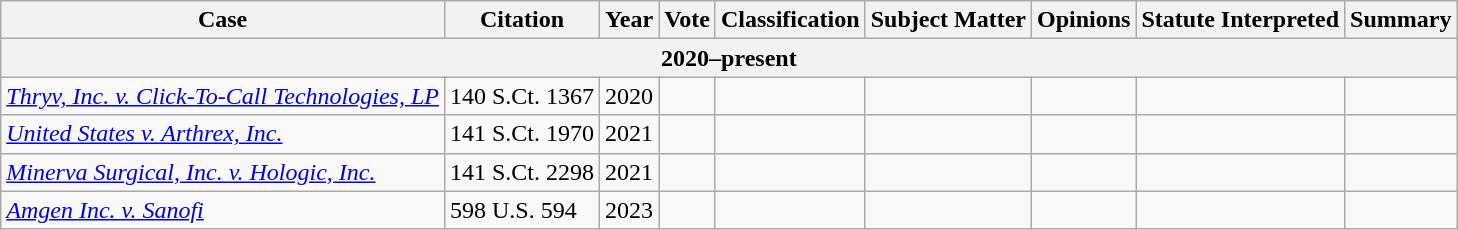<table class="wikitable sortable">
<tr>
<th>Case</th>
<th>Citation</th>
<th>Year</th>
<th>Vote</th>
<th>Classification</th>
<th>Subject Matter</th>
<th>Opinions</th>
<th>Statute Interpreted</th>
<th>Summary</th>
</tr>
<tr>
<th colspan="9"><strong>2020–present</strong></th>
</tr>
<tr>
<td><em><a href='#'>Thryv, Inc. v. Click-To-Call Technologies, LP</a></em></td>
<td>140 S.Ct. 1367</td>
<td>2020</td>
<td></td>
<td></td>
<td></td>
<td></td>
<td></td>
<td></td>
</tr>
<tr>
<td><em><a href='#'>United States v. Arthrex, Inc.</a></em></td>
<td>141 S.Ct. 1970</td>
<td>2021</td>
<td></td>
<td></td>
<td></td>
<td></td>
<td></td>
<td></td>
</tr>
<tr>
<td><em><a href='#'>Minerva Surgical, Inc. v. Hologic, Inc.</a></em></td>
<td>141 S.Ct. 2298</td>
<td>2021</td>
<td></td>
<td></td>
<td></td>
<td></td>
<td></td>
<td></td>
</tr>
<tr>
<td><em><a href='#'>Amgen Inc. v. Sanofi</a></em></td>
<td>598 U.S. 594</td>
<td>2023</td>
<td></td>
<td></td>
<td></td>
<td></td>
<td></td>
<td></td>
</tr>
</table>
